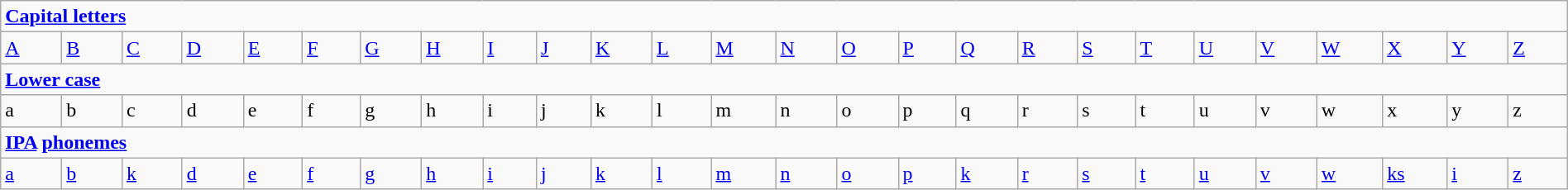<table class="wikitable"  style="margin:1em auto;" style="text-align:center; table-layout:fixed">
<tr>
<td colspan="26"><strong><a href='#'>Capital letters</a></strong></td>
</tr>
<tr>
<td width=1%><a href='#'>A</a></td>
<td width=1%><a href='#'>B</a></td>
<td width=1%><a href='#'>C</a></td>
<td width=1%><a href='#'>D</a></td>
<td width=1%><a href='#'>E</a></td>
<td width=1%><a href='#'>F</a></td>
<td width=1%><a href='#'>G</a></td>
<td width=1%><a href='#'>H</a></td>
<td width=1%><a href='#'>I</a></td>
<td width=1%><a href='#'>J</a></td>
<td width=1%><a href='#'>K</a></td>
<td width=1%><a href='#'>L</a></td>
<td width=1%><a href='#'>M</a></td>
<td width=1%><a href='#'>N</a></td>
<td width=1%><a href='#'>O</a></td>
<td width=1%><a href='#'>P</a></td>
<td width=1%><a href='#'>Q</a></td>
<td width=1%><a href='#'>R</a></td>
<td width=1%><a href='#'>S</a></td>
<td width=1%><a href='#'>T</a></td>
<td width=1%><a href='#'>U</a></td>
<td width=1%><a href='#'>V</a></td>
<td width=1%><a href='#'>W</a></td>
<td width=1%><a href='#'>X</a></td>
<td width=1%><a href='#'>Y</a></td>
<td width=1%><a href='#'>Z</a></td>
</tr>
<tr>
<td colspan="26"><strong><a href='#'>Lower case</a></strong></td>
</tr>
<tr>
<td>a</td>
<td>b</td>
<td>c</td>
<td>d</td>
<td>e</td>
<td>f</td>
<td>g</td>
<td>h</td>
<td>i</td>
<td>j</td>
<td>k</td>
<td>l</td>
<td>m</td>
<td>n</td>
<td>o</td>
<td>p</td>
<td>q</td>
<td>r</td>
<td>s</td>
<td>t</td>
<td>u</td>
<td>v</td>
<td>w</td>
<td>x</td>
<td>y</td>
<td>z</td>
</tr>
<tr>
<td colspan="26"><strong><a href='#'>IPA</a> <a href='#'>phonemes</a></strong></td>
</tr>
<tr>
<td><a href='#'>a</a></td>
<td><a href='#'>b</a></td>
<td><a href='#'>k</a></td>
<td><a href='#'>d</a></td>
<td><a href='#'>e</a></td>
<td><a href='#'>f</a></td>
<td><a href='#'>g</a></td>
<td><a href='#'>h</a></td>
<td><a href='#'>i</a></td>
<td><a href='#'>j</a></td>
<td><a href='#'>k</a></td>
<td><a href='#'>l</a></td>
<td><a href='#'>m</a></td>
<td><a href='#'>n</a></td>
<td><a href='#'>o</a></td>
<td><a href='#'>p</a></td>
<td><a href='#'>k</a></td>
<td><a href='#'>r</a></td>
<td><a href='#'>s</a></td>
<td><a href='#'>t</a></td>
<td><a href='#'>u</a></td>
<td><a href='#'>v</a></td>
<td><a href='#'>w</a></td>
<td><a href='#'>k</a><a href='#'>s</a></td>
<td><a href='#'>i</a></td>
<td><a href='#'>z</a></td>
</tr>
</table>
